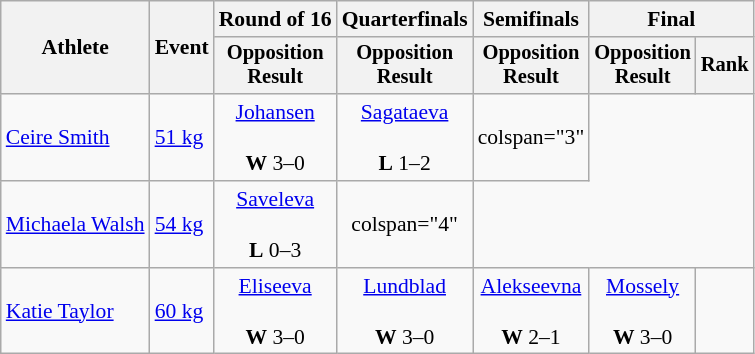<table class="wikitable" style="font-size:90%;">
<tr>
<th rowspan=2>Athlete</th>
<th rowspan=2>Event</th>
<th>Round of 16</th>
<th>Quarterfinals</th>
<th>Semifinals</th>
<th colspan=2>Final</th>
</tr>
<tr style="font-size:95%">
<th>Opposition<br>Result</th>
<th>Opposition<br>Result</th>
<th>Opposition<br>Result</th>
<th>Opposition<br>Result</th>
<th>Rank</th>
</tr>
<tr align=center>
<td align=left><a href='#'>Ceire Smith</a></td>
<td align=left><a href='#'>51 kg</a></td>
<td><a href='#'>Johansen</a><br><br> <strong>W</strong> 3–0</td>
<td><a href='#'>Sagataeva</a><br><br> <strong>L</strong> 1–2</td>
<td>colspan="3" </td>
</tr>
<tr align=center>
<td align=left><a href='#'>Michaela Walsh</a></td>
<td align=left><a href='#'>54 kg</a></td>
<td><a href='#'>Saveleva</a><br><br> <strong>L</strong> 0–3</td>
<td>colspan="4" </td>
</tr>
<tr align=center>
<td align=left><a href='#'>Katie Taylor</a></td>
<td align=left><a href='#'>60 kg</a></td>
<td><a href='#'>Eliseeva</a><br><br> <strong>W</strong> 3–0</td>
<td><a href='#'>Lundblad</a><br><br> <strong>W</strong> 3–0</td>
<td><a href='#'>Alekseevna</a><br><br> <strong>W</strong> 2–1</td>
<td><a href='#'>Mossely</a><br><br> <strong>W</strong> 3–0</td>
<td></td>
</tr>
</table>
